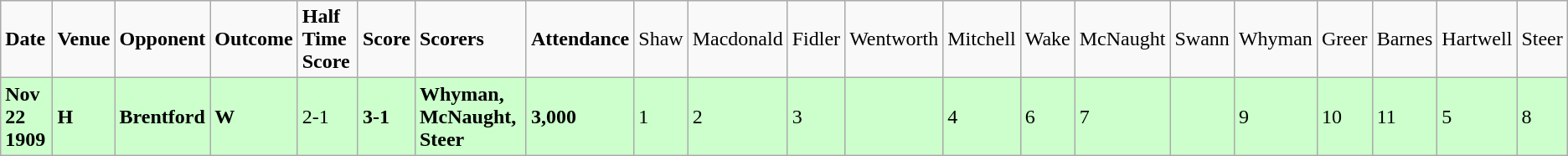<table class="wikitable">
<tr>
<td><strong>Date</strong></td>
<td><strong>Venue</strong></td>
<td><strong>Opponent</strong></td>
<td><strong>Outcome</strong></td>
<td><strong>Half Time Score</strong></td>
<td><strong>Score</strong></td>
<td><strong>Scorers</strong></td>
<td><strong>Attendance</strong></td>
<td>Shaw</td>
<td>Macdonald</td>
<td>Fidler</td>
<td>Wentworth</td>
<td>Mitchell</td>
<td>Wake</td>
<td>McNaught</td>
<td>Swann</td>
<td>Whyman</td>
<td>Greer</td>
<td>Barnes</td>
<td>Hartwell</td>
<td>Steer</td>
</tr>
<tr bgcolor="#CCFFCC">
<td><strong>Nov 22 1909</strong></td>
<td><strong>H</strong></td>
<td><strong>Brentford</strong></td>
<td><strong>W</strong></td>
<td>2-1</td>
<td><strong>3-1</strong></td>
<td><strong>Whyman, McNaught, Steer</strong></td>
<td><strong>3,000</strong></td>
<td>1</td>
<td>2</td>
<td>3</td>
<td></td>
<td>4</td>
<td>6</td>
<td>7</td>
<td></td>
<td>9</td>
<td>10</td>
<td>11</td>
<td>5</td>
<td>8</td>
</tr>
</table>
